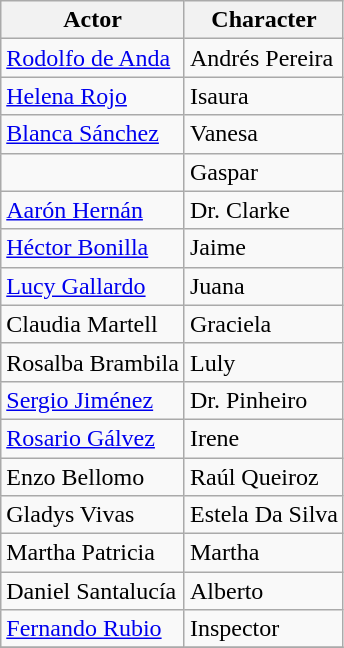<table class="wikitable">
<tr>
<th>Actor</th>
<th>Character</th>
</tr>
<tr>
<td><a href='#'>Rodolfo de Anda</a></td>
<td>Andrés Pereira</td>
</tr>
<tr>
<td><a href='#'>Helena Rojo</a></td>
<td>Isaura</td>
</tr>
<tr>
<td><a href='#'>Blanca Sánchez</a></td>
<td>Vanesa</td>
</tr>
<tr>
<td></td>
<td>Gaspar</td>
</tr>
<tr>
<td><a href='#'>Aarón Hernán</a></td>
<td>Dr. Clarke</td>
</tr>
<tr>
<td><a href='#'>Héctor Bonilla</a></td>
<td>Jaime</td>
</tr>
<tr>
<td><a href='#'>Lucy Gallardo</a></td>
<td>Juana</td>
</tr>
<tr>
<td>Claudia Martell</td>
<td>Graciela</td>
</tr>
<tr>
<td>Rosalba Brambila</td>
<td>Luly</td>
</tr>
<tr>
<td><a href='#'>Sergio Jiménez</a></td>
<td>Dr. Pinheiro</td>
</tr>
<tr>
<td><a href='#'>Rosario Gálvez</a></td>
<td>Irene</td>
</tr>
<tr>
<td>Enzo Bellomo</td>
<td>Raúl Queiroz</td>
</tr>
<tr>
<td>Gladys Vivas</td>
<td>Estela Da Silva</td>
</tr>
<tr>
<td>Martha Patricia</td>
<td>Martha</td>
</tr>
<tr>
<td>Daniel Santalucía</td>
<td>Alberto</td>
</tr>
<tr>
<td><a href='#'>Fernando Rubio</a></td>
<td>Inspector</td>
</tr>
<tr>
</tr>
</table>
